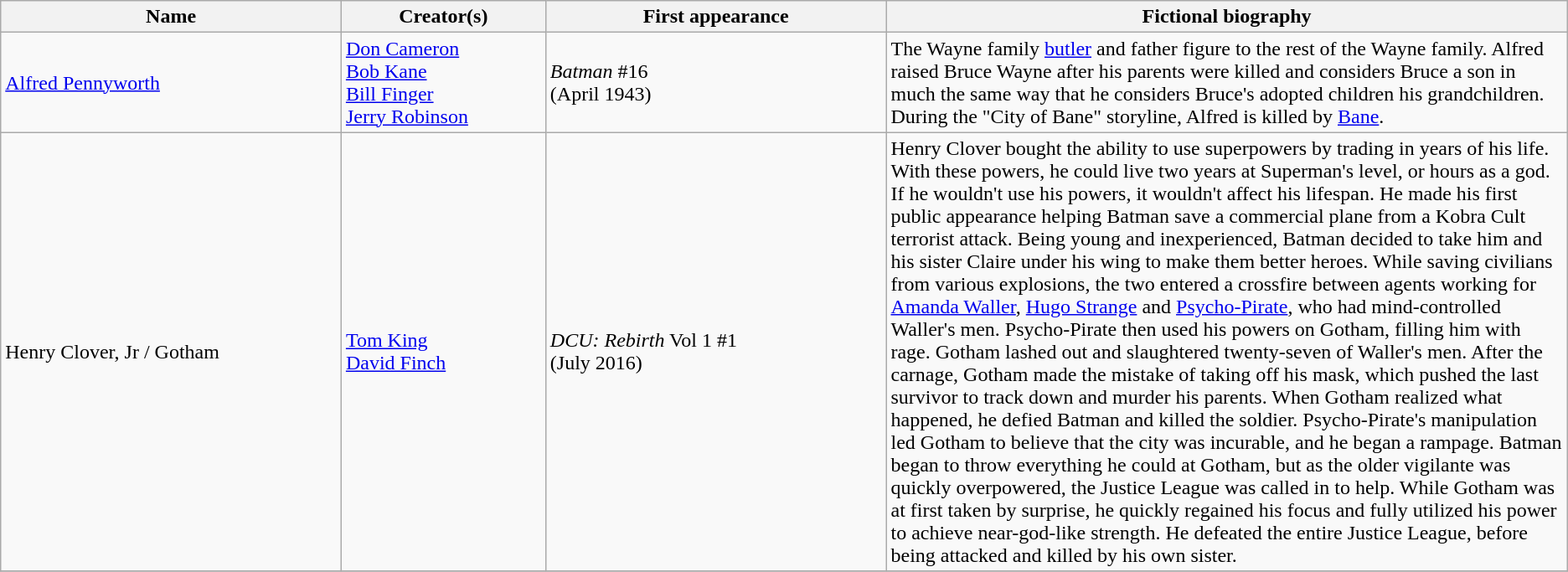<table class="wikitable">
<tr ">
<th style="width:20%;">Name</th>
<th style="width:12%;">Creator(s)</th>
<th style="width:20%;">First appearance</th>
<th style="width:40%;">Fictional biography</th>
</tr>
<tr>
<td><a href='#'>Alfred Pennyworth</a></td>
<td><a href='#'>Don Cameron</a><br><a href='#'>Bob Kane</a><br><a href='#'>Bill Finger</a><br><a href='#'>Jerry Robinson</a></td>
<td><em>Batman</em> #16<br>(April 1943)</td>
<td>The Wayne family <a href='#'>butler</a> and father figure to the rest of the Wayne family. Alfred raised Bruce Wayne after his parents were killed and considers Bruce a son in much the same way that he considers Bruce's adopted children his grandchildren. During the "City of Bane" storyline, Alfred is killed by <a href='#'>Bane</a>.</td>
</tr>
<tr>
<td>Henry Clover, Jr / Gotham</td>
<td><a href='#'>Tom King</a><br><a href='#'>David Finch</a></td>
<td><em>DCU: Rebirth</em> Vol 1 #1<br>(July 2016)</td>
<td>Henry Clover bought the ability to use superpowers by trading in years of his life. With these powers, he could live two years at Superman's level, or hours as a god. If he wouldn't use his powers, it wouldn't affect his lifespan. He made his first public appearance helping Batman save a commercial plane from a Kobra Cult terrorist attack. Being young and inexperienced, Batman decided to take him and his sister Claire under his wing to make them better heroes. While saving civilians from various explosions, the two entered a crossfire between agents working for <a href='#'>Amanda Waller</a>, <a href='#'>Hugo Strange</a> and <a href='#'>Psycho-Pirate</a>, who had mind-controlled Waller's men. Psycho-Pirate then used his powers on Gotham, filling him with rage. Gotham lashed out and slaughtered twenty-seven of Waller's men. After the carnage, Gotham made the mistake of taking off his mask, which pushed the last survivor to track down and murder his parents. When Gotham realized what happened, he defied Batman and killed the soldier. Psycho-Pirate's manipulation led Gotham to believe that the city was incurable, and he began a rampage. Batman began to throw everything he could at Gotham, but as the older vigilante was quickly overpowered, the Justice League was called in to help. While Gotham was at first taken by surprise, he quickly regained his focus and fully utilized his power to achieve near-god-like strength. He defeated the entire Justice League, before being attacked and killed by his own sister.</td>
</tr>
<tr>
</tr>
</table>
